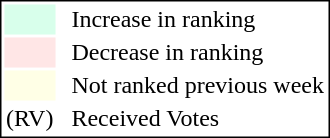<table style="border:1px solid black;">
<tr>
<td style="background:#D8FFEB; width:20px;"></td>
<td> </td>
<td>Increase in ranking</td>
</tr>
<tr>
<td style="background:#FFE6E6; width:20px;"></td>
<td> </td>
<td>Decrease in ranking</td>
</tr>
<tr>
<td style="background:#FFFFE6; width:20px;"></td>
<td> </td>
<td>Not ranked previous week</td>
</tr>
<tr>
<td>(RV)</td>
<td> </td>
<td>Received Votes</td>
</tr>
</table>
